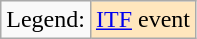<table class="wikitable">
<tr>
<td>Legend:</td>
<td style="background:#ffe6bd;"><a href='#'>ITF</a> event</td>
</tr>
</table>
